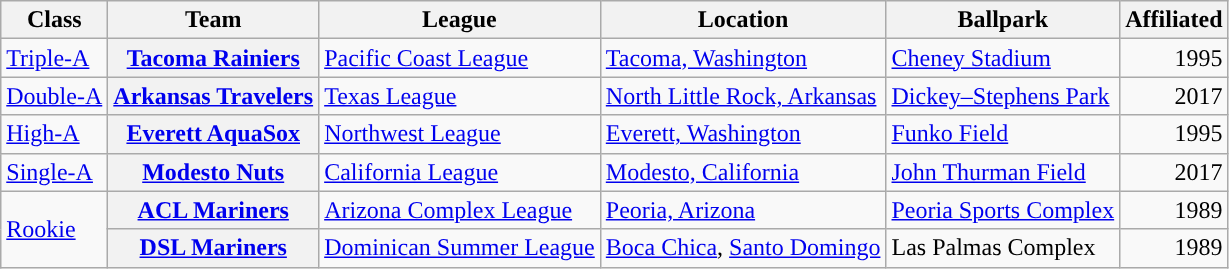<table class="wikitable plainrowheaders sortable">
<tr>
<th scope="col">Class</th>
<th scope="col">Team</th>
<th scope="col">League</th>
<th scope="col">Location</th>
<th scope="col">Ballpark</th>
<th scope="col">Affiliated</th>
</tr>
<tr>
<td><a href='#'>Triple-A</a></td>
<th scope="row"><a href='#'>Tacoma Rainiers</a></th>
<td><a href='#'>Pacific Coast League</a></td>
<td><a href='#'>Tacoma, Washington</a></td>
<td><a href='#'>Cheney Stadium</a></td>
<td align="right">1995</td>
</tr>
<tr>
<td><a href='#'>Double-A</a></td>
<th scope="row"><a href='#'>Arkansas Travelers</a></th>
<td><a href='#'>Texas League</a></td>
<td><a href='#'>North Little Rock, Arkansas</a></td>
<td><a href='#'>Dickey–Stephens Park</a></td>
<td align="right">2017</td>
</tr>
<tr>
<td><a href='#'>High-A</a></td>
<th scope="row"><a href='#'>Everett AquaSox</a></th>
<td><a href='#'>Northwest League</a></td>
<td><a href='#'>Everett, Washington</a></td>
<td><a href='#'>Funko Field</a></td>
<td align="right">1995</td>
</tr>
<tr>
<td><a href='#'>Single-A</a></td>
<th scope="row"><a href='#'>Modesto Nuts</a></th>
<td><a href='#'>California League</a></td>
<td><a href='#'>Modesto, California</a></td>
<td><a href='#'>John Thurman Field</a></td>
<td align="right">2017</td>
</tr>
<tr>
<td rowspan=2><a href='#'>Rookie</a></td>
<th scope="row"><a href='#'>ACL Mariners</a></th>
<td><a href='#'>Arizona Complex League</a></td>
<td><a href='#'>Peoria, Arizona</a></td>
<td><a href='#'>Peoria Sports Complex</a></td>
<td align="right">1989</td>
</tr>
<tr>
<th scope="row"><a href='#'>DSL Mariners</a></th>
<td><a href='#'>Dominican Summer League</a></td>
<td><a href='#'>Boca Chica</a>, <a href='#'>Santo Domingo</a></td>
<td>Las Palmas Complex</td>
<td align="right">1989</td>
</tr>
</table>
